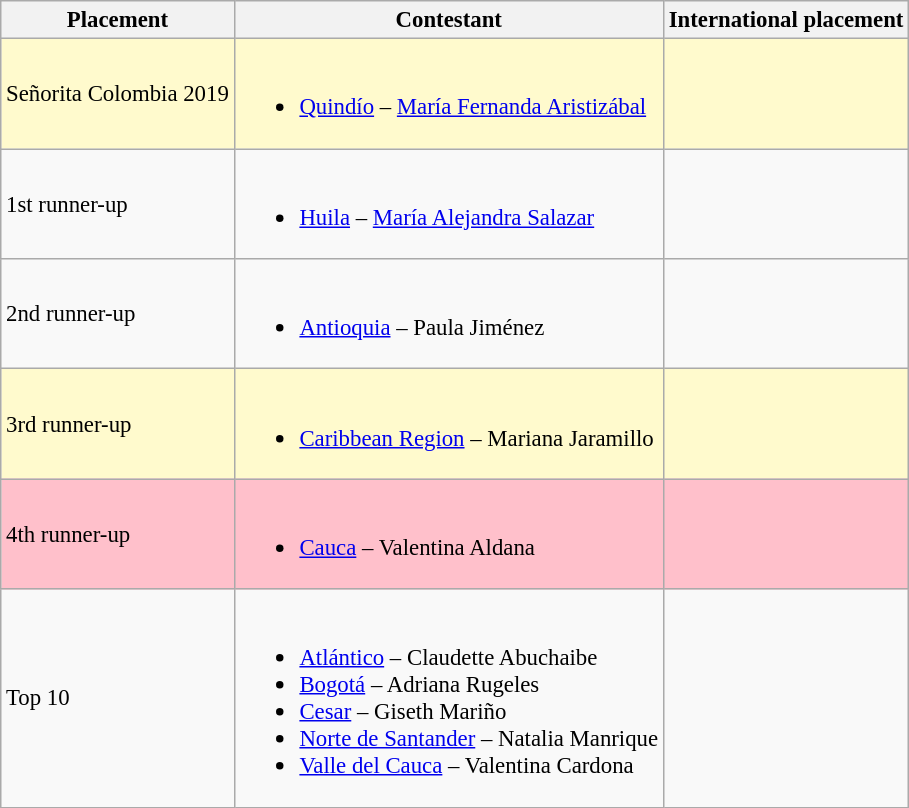<table class="wikitable sortable" style="font-size: 95%;">
<tr>
<th>Placement</th>
<th>Contestant</th>
<th>International placement</th>
</tr>
<tr style="background:#FFFACD;">
<td>Señorita Colombia 2019</td>
<td><br><ul><li><a href='#'>Quindío</a> – <a href='#'>María Fernanda Aristizábal</a></li></ul></td>
<td></td>
</tr>
<tr>
<td>1st runner-up</td>
<td><br><ul><li><a href='#'>Huila</a> – <a href='#'>María Alejandra Salazar</a></li></ul></td>
<td></td>
</tr>
<tr>
<td>2nd runner-up</td>
<td><br><ul><li><a href='#'>Antioquia</a> – Paula Jiménez</li></ul></td>
<td></td>
</tr>
<tr style="background:#FFFACD;">
<td>3rd runner-up</td>
<td><br><ul><li><a href='#'>Caribbean Region</a> – Mariana Jaramillo</li></ul></td>
<td></td>
</tr>
<tr style="background:pink;">
<td>4th runner-up</td>
<td><br><ul><li><a href='#'>Cauca</a> – Valentina Aldana</li></ul></td>
<td></td>
</tr>
<tr>
<td>Top 10</td>
<td><br><ul><li><a href='#'>Atlántico</a> – Claudette Abuchaibe</li><li><a href='#'>Bogotá</a> – Adriana Rugeles</li><li><a href='#'>Cesar</a> – Giseth Mariño</li><li><a href='#'>Norte de Santander</a> – Natalia Manrique</li><li><a href='#'>Valle del Cauca</a> – Valentina Cardona</li></ul></td>
</tr>
</table>
